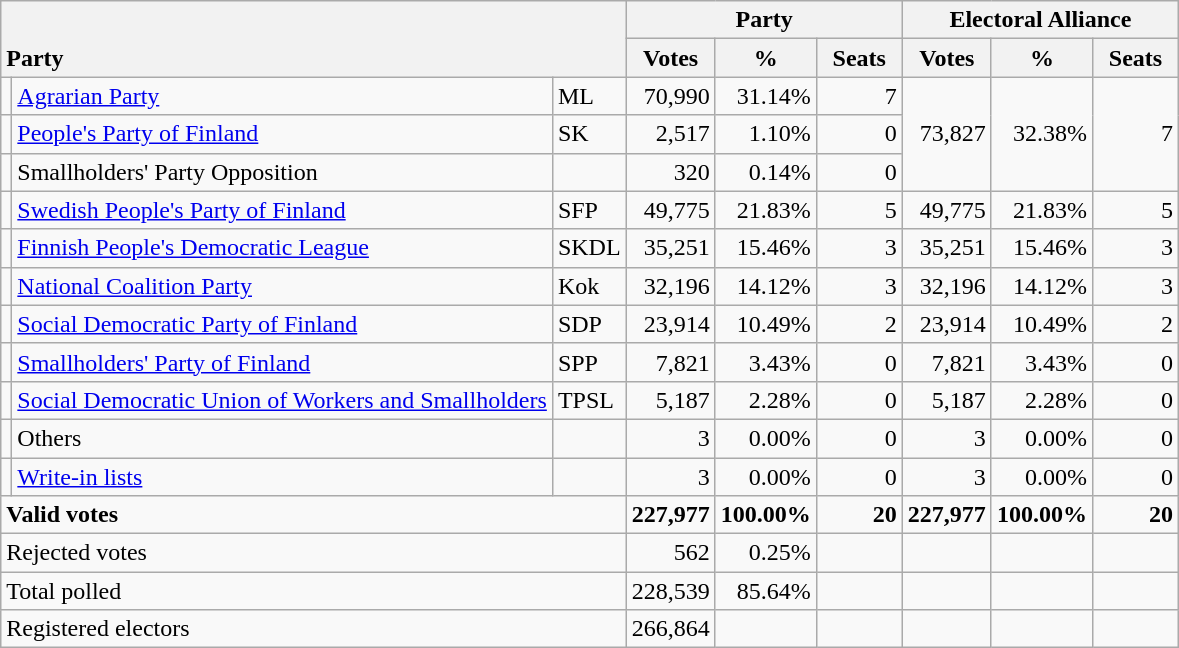<table class="wikitable" border="1" style="text-align:right;">
<tr>
<th style="text-align:left;" valign=bottom rowspan=2 colspan=3>Party</th>
<th colspan=3>Party</th>
<th colspan=3>Electoral Alliance</th>
</tr>
<tr>
<th align=center valign=bottom width="50">Votes</th>
<th align=center valign=bottom width="50">%</th>
<th align=center valign=bottom width="50">Seats</th>
<th align=center valign=bottom width="50">Votes</th>
<th align=center valign=bottom width="50">%</th>
<th align=center valign=bottom width="50">Seats</th>
</tr>
<tr>
<td></td>
<td align=left><a href='#'>Agrarian Party</a></td>
<td align=left>ML</td>
<td>70,990</td>
<td>31.14%</td>
<td>7</td>
<td rowspan=3>73,827</td>
<td rowspan=3>32.38%</td>
<td rowspan=3>7</td>
</tr>
<tr>
<td></td>
<td align=left><a href='#'>People's Party of Finland</a></td>
<td align=left>SK</td>
<td>2,517</td>
<td>1.10%</td>
<td>0</td>
</tr>
<tr>
<td></td>
<td align=left>Smallholders' Party Opposition</td>
<td align=left></td>
<td>320</td>
<td>0.14%</td>
<td>0</td>
</tr>
<tr>
<td></td>
<td align=left><a href='#'>Swedish People's Party of Finland</a></td>
<td align=left>SFP</td>
<td>49,775</td>
<td>21.83%</td>
<td>5</td>
<td>49,775</td>
<td>21.83%</td>
<td>5</td>
</tr>
<tr>
<td></td>
<td align=left><a href='#'>Finnish People's Democratic League</a></td>
<td align=left>SKDL</td>
<td>35,251</td>
<td>15.46%</td>
<td>3</td>
<td>35,251</td>
<td>15.46%</td>
<td>3</td>
</tr>
<tr>
<td></td>
<td align=left><a href='#'>National Coalition Party</a></td>
<td align=left>Kok</td>
<td>32,196</td>
<td>14.12%</td>
<td>3</td>
<td>32,196</td>
<td>14.12%</td>
<td>3</td>
</tr>
<tr>
<td></td>
<td align=left style="white-space: nowrap;"><a href='#'>Social Democratic Party of Finland</a></td>
<td align=left>SDP</td>
<td>23,914</td>
<td>10.49%</td>
<td>2</td>
<td>23,914</td>
<td>10.49%</td>
<td>2</td>
</tr>
<tr>
<td></td>
<td align=left><a href='#'>Smallholders' Party of Finland</a></td>
<td align=left>SPP</td>
<td>7,821</td>
<td>3.43%</td>
<td>0</td>
<td>7,821</td>
<td>3.43%</td>
<td>0</td>
</tr>
<tr>
<td></td>
<td align=left><a href='#'>Social Democratic Union of Workers and Smallholders</a></td>
<td align=left>TPSL</td>
<td>5,187</td>
<td>2.28%</td>
<td>0</td>
<td>5,187</td>
<td>2.28%</td>
<td>0</td>
</tr>
<tr>
<td></td>
<td align=left>Others</td>
<td align=left></td>
<td>3</td>
<td>0.00%</td>
<td>0</td>
<td>3</td>
<td>0.00%</td>
<td>0</td>
</tr>
<tr>
<td></td>
<td align=left><a href='#'>Write-in lists</a></td>
<td align=left></td>
<td>3</td>
<td>0.00%</td>
<td>0</td>
<td>3</td>
<td>0.00%</td>
<td>0</td>
</tr>
<tr style="font-weight:bold">
<td align=left colspan=3>Valid votes</td>
<td>227,977</td>
<td>100.00%</td>
<td>20</td>
<td>227,977</td>
<td>100.00%</td>
<td>20</td>
</tr>
<tr>
<td align=left colspan=3>Rejected votes</td>
<td>562</td>
<td>0.25%</td>
<td></td>
<td></td>
<td></td>
<td></td>
</tr>
<tr>
<td align=left colspan=3>Total polled</td>
<td>228,539</td>
<td>85.64%</td>
<td></td>
<td></td>
<td></td>
<td></td>
</tr>
<tr>
<td align=left colspan=3>Registered electors</td>
<td>266,864</td>
<td></td>
<td></td>
<td></td>
<td></td>
<td></td>
</tr>
</table>
